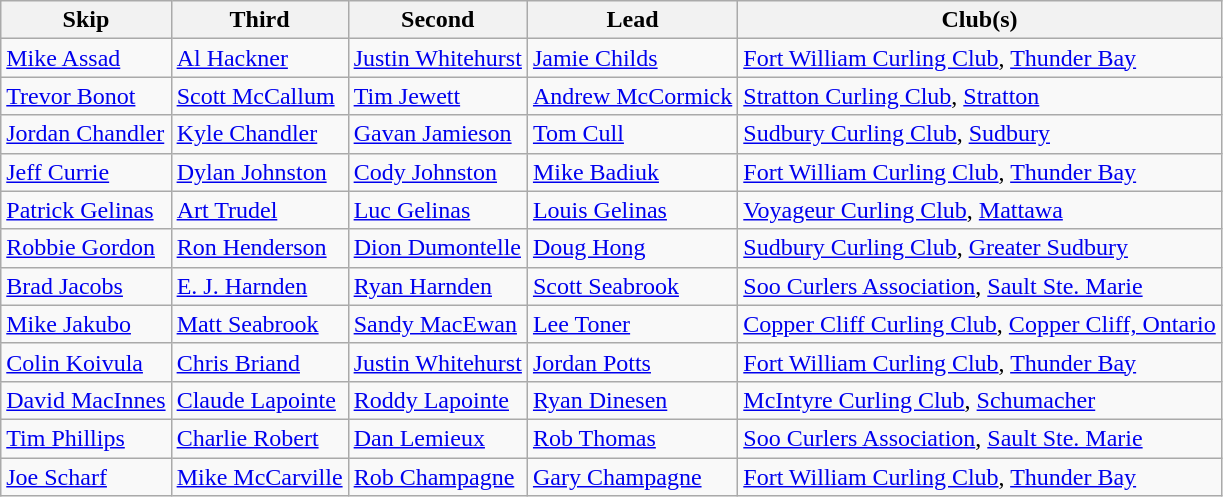<table class="wikitable">
<tr>
<th>Skip</th>
<th>Third</th>
<th>Second</th>
<th>Lead</th>
<th>Club(s)</th>
</tr>
<tr>
<td><a href='#'>Mike Assad</a></td>
<td><a href='#'>Al Hackner</a></td>
<td><a href='#'>Justin Whitehurst</a></td>
<td><a href='#'>Jamie Childs</a></td>
<td><a href='#'>Fort William Curling Club</a>, <a href='#'>Thunder Bay</a></td>
</tr>
<tr>
<td><a href='#'>Trevor Bonot</a></td>
<td><a href='#'>Scott McCallum</a></td>
<td><a href='#'>Tim Jewett</a></td>
<td><a href='#'>Andrew McCormick</a></td>
<td><a href='#'>Stratton Curling Club</a>, <a href='#'>Stratton</a></td>
</tr>
<tr>
<td><a href='#'>Jordan Chandler</a></td>
<td><a href='#'>Kyle Chandler</a></td>
<td><a href='#'>Gavan Jamieson</a></td>
<td><a href='#'>Tom Cull</a></td>
<td><a href='#'>Sudbury Curling Club</a>, <a href='#'>Sudbury</a></td>
</tr>
<tr>
<td><a href='#'>Jeff Currie</a></td>
<td><a href='#'>Dylan Johnston</a></td>
<td><a href='#'>Cody Johnston</a></td>
<td><a href='#'>Mike Badiuk</a></td>
<td><a href='#'>Fort William Curling Club</a>, <a href='#'>Thunder Bay</a></td>
</tr>
<tr>
<td><a href='#'>Patrick Gelinas</a></td>
<td><a href='#'>Art Trudel</a></td>
<td><a href='#'>Luc Gelinas</a></td>
<td><a href='#'>Louis Gelinas</a></td>
<td><a href='#'>Voyageur Curling Club</a>, <a href='#'>Mattawa</a></td>
</tr>
<tr>
<td><a href='#'>Robbie Gordon</a></td>
<td><a href='#'>Ron Henderson</a></td>
<td><a href='#'>Dion Dumontelle</a></td>
<td><a href='#'>Doug Hong</a></td>
<td><a href='#'>Sudbury Curling Club</a>, <a href='#'>Greater Sudbury</a></td>
</tr>
<tr>
<td><a href='#'>Brad Jacobs</a></td>
<td><a href='#'>E. J. Harnden</a></td>
<td><a href='#'>Ryan Harnden</a></td>
<td><a href='#'>Scott Seabrook</a></td>
<td><a href='#'>Soo Curlers Association</a>,  <a href='#'>Sault Ste. Marie</a></td>
</tr>
<tr>
<td><a href='#'>Mike Jakubo</a></td>
<td><a href='#'>Matt Seabrook</a></td>
<td><a href='#'>Sandy MacEwan</a></td>
<td><a href='#'>Lee Toner</a></td>
<td><a href='#'>Copper Cliff Curling Club</a>, <a href='#'>Copper Cliff, Ontario</a></td>
</tr>
<tr>
<td><a href='#'>Colin Koivula</a></td>
<td><a href='#'>Chris Briand</a></td>
<td><a href='#'>Justin Whitehurst</a></td>
<td><a href='#'>Jordan Potts</a></td>
<td><a href='#'>Fort William Curling Club</a>, <a href='#'>Thunder Bay</a></td>
</tr>
<tr>
<td><a href='#'>David MacInnes</a></td>
<td><a href='#'>Claude Lapointe</a></td>
<td><a href='#'>Roddy Lapointe</a></td>
<td><a href='#'>Ryan Dinesen</a></td>
<td><a href='#'>McIntyre Curling Club</a>, <a href='#'>Schumacher</a></td>
</tr>
<tr>
<td><a href='#'>Tim Phillips</a></td>
<td><a href='#'>Charlie Robert</a></td>
<td><a href='#'>Dan Lemieux</a></td>
<td><a href='#'>Rob Thomas</a></td>
<td><a href='#'>Soo Curlers Association</a>,  <a href='#'>Sault Ste. Marie</a></td>
</tr>
<tr>
<td><a href='#'>Joe Scharf</a></td>
<td><a href='#'>Mike McCarville</a></td>
<td><a href='#'>Rob Champagne</a></td>
<td><a href='#'>Gary Champagne</a></td>
<td><a href='#'>Fort William Curling Club</a>, <a href='#'>Thunder Bay</a></td>
</tr>
</table>
